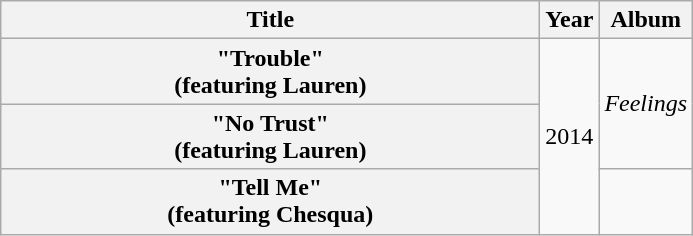<table class="wikitable plainrowheaders" style="text-align:center;">
<tr>
<th scope="col" style="width:22em;">Title</th>
<th scope="col" style="width:1em;">Year</th>
<th scope="col">Album</th>
</tr>
<tr>
<th scope="row">"Trouble"<br><span>(featuring Lauren)</span></th>
<td rowspan="3">2014</td>
<td rowspan="2"><em>Feelings</em></td>
</tr>
<tr>
<th scope="row">"No Trust"<br><span>(featuring Lauren)</span></th>
</tr>
<tr>
<th scope="row">"Tell Me"<br><span>(featuring Chesqua)</span></th>
<td></td>
</tr>
</table>
